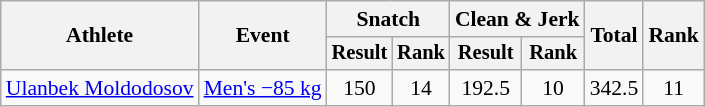<table class="wikitable" style="font-size:90%">
<tr>
<th rowspan="2">Athlete</th>
<th rowspan="2">Event</th>
<th colspan="2">Snatch</th>
<th colspan="2">Clean & Jerk</th>
<th rowspan="2">Total</th>
<th rowspan="2">Rank</th>
</tr>
<tr style="font-size:95%">
<th>Result</th>
<th>Rank</th>
<th>Result</th>
<th>Rank</th>
</tr>
<tr align=center>
<td align=left><a href='#'>Ulanbek Moldodosov</a></td>
<td align=left><a href='#'>Men's −85 kg</a></td>
<td>150</td>
<td>14</td>
<td>192.5</td>
<td>10</td>
<td>342.5</td>
<td>11</td>
</tr>
</table>
